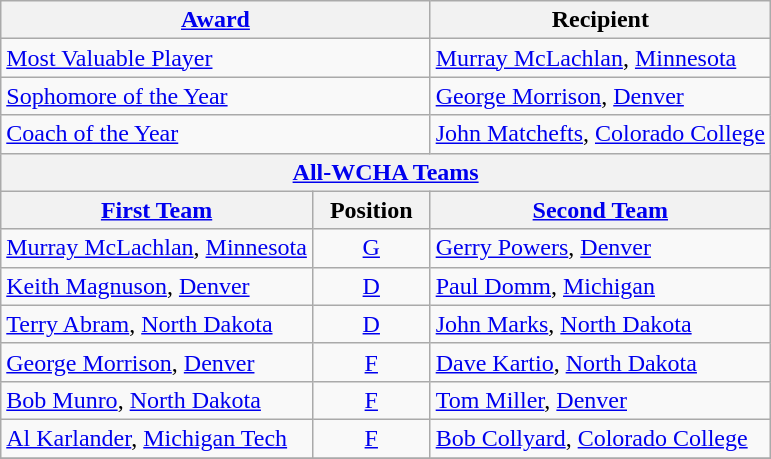<table class="wikitable">
<tr>
<th colspan=2><a href='#'>Award</a></th>
<th>Recipient</th>
</tr>
<tr>
<td colspan=2><a href='#'>Most Valuable Player</a></td>
<td><a href='#'>Murray McLachlan</a>, <a href='#'>Minnesota</a></td>
</tr>
<tr>
<td colspan=2><a href='#'>Sophomore of the Year</a></td>
<td><a href='#'>George Morrison</a>, <a href='#'>Denver</a></td>
</tr>
<tr>
<td colspan=2><a href='#'>Coach of the Year</a></td>
<td><a href='#'>John Matchefts</a>, <a href='#'>Colorado College</a></td>
</tr>
<tr>
<th colspan=3><a href='#'>All-WCHA Teams</a></th>
</tr>
<tr>
<th><a href='#'>First Team</a></th>
<th>  Position  </th>
<th><a href='#'>Second Team</a></th>
</tr>
<tr>
<td><a href='#'>Murray McLachlan</a>, <a href='#'>Minnesota</a></td>
<td align=center><a href='#'>G</a></td>
<td><a href='#'>Gerry Powers</a>, <a href='#'>Denver</a></td>
</tr>
<tr>
<td><a href='#'>Keith Magnuson</a>, <a href='#'>Denver</a></td>
<td align=center><a href='#'>D</a></td>
<td><a href='#'>Paul Domm</a>, <a href='#'>Michigan</a></td>
</tr>
<tr>
<td><a href='#'>Terry Abram</a>, <a href='#'>North Dakota</a></td>
<td align=center><a href='#'>D</a></td>
<td><a href='#'>John Marks</a>, <a href='#'>North Dakota</a></td>
</tr>
<tr>
<td><a href='#'>George Morrison</a>, <a href='#'>Denver</a></td>
<td align=center><a href='#'>F</a></td>
<td><a href='#'>Dave Kartio</a>, <a href='#'>North Dakota</a></td>
</tr>
<tr>
<td><a href='#'>Bob Munro</a>, <a href='#'>North Dakota</a></td>
<td align=center><a href='#'>F</a></td>
<td><a href='#'>Tom Miller</a>, <a href='#'>Denver</a></td>
</tr>
<tr>
<td><a href='#'>Al Karlander</a>, <a href='#'>Michigan Tech</a></td>
<td align=center><a href='#'>F</a></td>
<td><a href='#'>Bob Collyard</a>, <a href='#'>Colorado College</a></td>
</tr>
<tr>
</tr>
</table>
